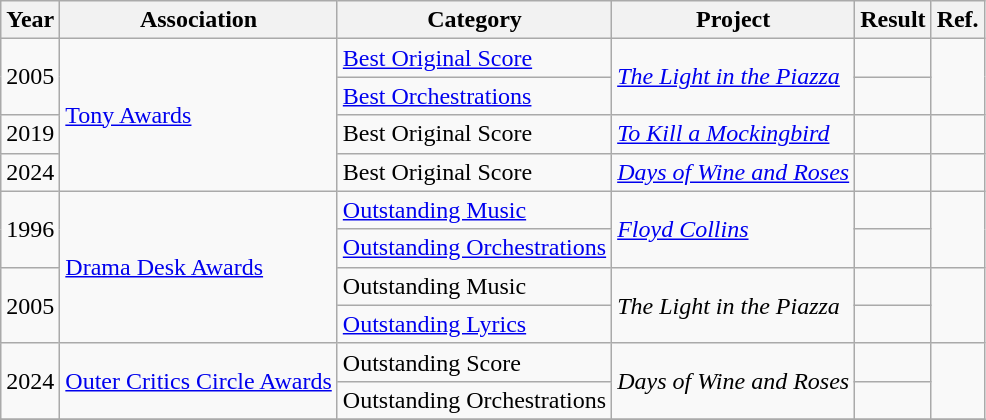<table class="wikitable">
<tr>
<th>Year</th>
<th>Association</th>
<th>Category</th>
<th>Project</th>
<th>Result</th>
<th>Ref.</th>
</tr>
<tr>
<td rowspan=2>2005</td>
<td rowspan=4><a href='#'>Tony Awards</a></td>
<td><a href='#'>Best Original Score</a></td>
<td rowspan=2><em><a href='#'>The Light in the Piazza</a></em></td>
<td></td>
<td rowspan=2></td>
</tr>
<tr>
<td><a href='#'>Best Orchestrations</a></td>
<td></td>
</tr>
<tr>
<td>2019</td>
<td>Best Original Score</td>
<td><em><a href='#'>To Kill a Mockingbird</a></em></td>
<td></td>
<td></td>
</tr>
<tr>
<td>2024</td>
<td>Best Original Score</td>
<td><em><a href='#'>Days of Wine and Roses</a></em></td>
<td></td>
<td></td>
</tr>
<tr>
<td rowspan=2>1996</td>
<td rowspan=4><a href='#'>Drama Desk Awards</a></td>
<td><a href='#'>Outstanding Music</a></td>
<td rowspan="2"><em><a href='#'>Floyd Collins</a></em></td>
<td></td>
<td rowspan=2></td>
</tr>
<tr>
<td><a href='#'>Outstanding Orchestrations</a></td>
<td></td>
</tr>
<tr>
<td rowspan=2>2005</td>
<td>Outstanding Music</td>
<td rowspan=2><em>The Light in the Piazza</em></td>
<td></td>
<td rowspan=2></td>
</tr>
<tr>
<td><a href='#'>Outstanding Lyrics</a></td>
<td></td>
</tr>
<tr>
<td rowspan=2>2024</td>
<td rowspan=2><a href='#'>Outer Critics Circle Awards</a></td>
<td>Outstanding Score</td>
<td rowspan=2><em>Days of Wine and Roses</em></td>
<td></td>
<td rowspan=2></td>
</tr>
<tr>
<td>Outstanding Orchestrations</td>
<td></td>
</tr>
<tr>
</tr>
</table>
